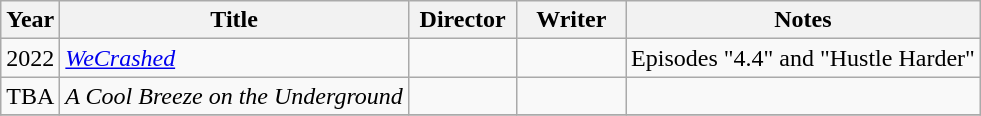<table class="wikitable">
<tr>
<th>Year</th>
<th>Title</th>
<th width=65>Director</th>
<th width=65>Writer</th>
<th>Notes</th>
</tr>
<tr>
<td>2022</td>
<td><em><a href='#'>WeCrashed</a></em></td>
<td></td>
<td></td>
<td>Episodes "4.4" and "Hustle Harder"</td>
</tr>
<tr>
<td>TBA</td>
<td><em>A Cool Breeze on the Underground</em></td>
<td></td>
<td></td>
<td></td>
</tr>
<tr>
</tr>
</table>
